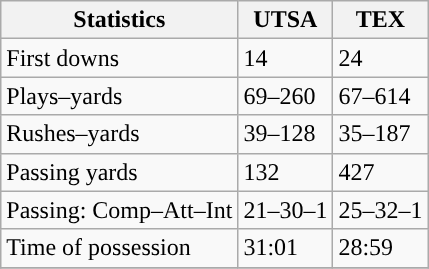<table class="wikitable" style="float: left;">
<tr>
<th>Statistics</th>
<th>UTSA</th>
<th>TEX</th>
</tr>
<tr>
<td>First downs</td>
<td>14</td>
<td>24</td>
</tr>
<tr>
<td>Plays–yards</td>
<td>69–260</td>
<td>67–614</td>
</tr>
<tr>
<td>Rushes–yards</td>
<td>39–128</td>
<td>35–187</td>
</tr>
<tr>
<td>Passing yards</td>
<td>132</td>
<td>427</td>
</tr>
<tr>
<td>Passing: Comp–Att–Int</td>
<td>21–30–1</td>
<td>25–32–1</td>
</tr>
<tr>
<td>Time of possession</td>
<td>31:01</td>
<td>28:59</td>
</tr>
<tr>
</tr>
</table>
